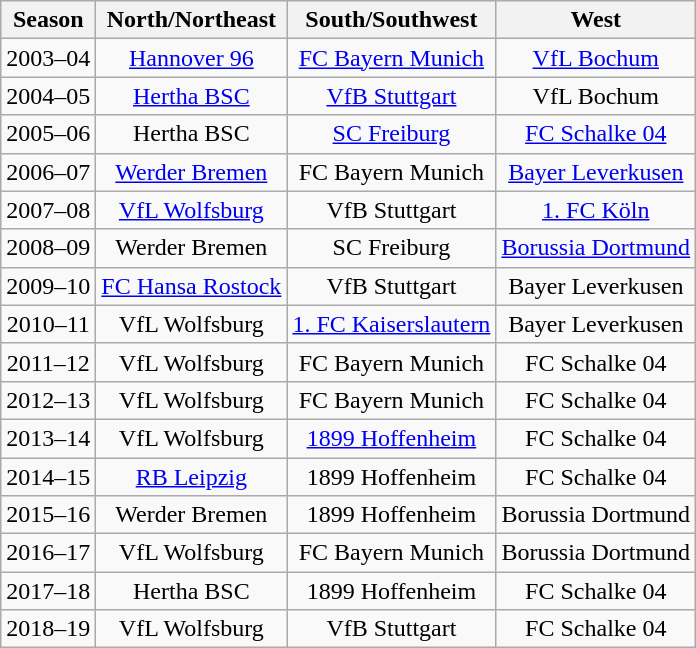<table class="wikitable">
<tr>
<th>Season</th>
<th>North/Northeast</th>
<th>South/Southwest</th>
<th>West</th>
</tr>
<tr align="center">
<td>2003–04</td>
<td><a href='#'>Hannover 96</a></td>
<td><a href='#'>FC Bayern Munich</a></td>
<td><a href='#'>VfL Bochum</a></td>
</tr>
<tr align="center">
<td>2004–05</td>
<td><a href='#'>Hertha BSC</a></td>
<td><a href='#'>VfB Stuttgart</a></td>
<td>VfL Bochum</td>
</tr>
<tr align="center">
<td>2005–06</td>
<td>Hertha BSC</td>
<td><a href='#'>SC Freiburg</a></td>
<td><a href='#'>FC Schalke 04</a></td>
</tr>
<tr align="center">
<td>2006–07</td>
<td><a href='#'>Werder Bremen</a></td>
<td>FC Bayern Munich</td>
<td><a href='#'>Bayer Leverkusen</a></td>
</tr>
<tr align="center">
<td>2007–08</td>
<td><a href='#'>VfL Wolfsburg</a></td>
<td>VfB Stuttgart</td>
<td><a href='#'>1. FC Köln</a></td>
</tr>
<tr align="center">
<td>2008–09</td>
<td>Werder Bremen</td>
<td>SC Freiburg</td>
<td><a href='#'>Borussia Dortmund</a></td>
</tr>
<tr align="center">
<td>2009–10</td>
<td><a href='#'>FC Hansa Rostock</a></td>
<td>VfB Stuttgart</td>
<td>Bayer Leverkusen</td>
</tr>
<tr align="center">
<td>2010–11</td>
<td>VfL Wolfsburg</td>
<td><a href='#'>1. FC Kaiserslautern</a></td>
<td>Bayer Leverkusen</td>
</tr>
<tr align="center">
<td>2011–12</td>
<td>VfL Wolfsburg</td>
<td>FC Bayern Munich</td>
<td>FC Schalke 04</td>
</tr>
<tr align="center">
<td>2012–13</td>
<td>VfL Wolfsburg</td>
<td>FC Bayern Munich</td>
<td>FC Schalke 04</td>
</tr>
<tr align="center">
<td>2013–14</td>
<td>VfL Wolfsburg</td>
<td><a href='#'>1899 Hoffenheim</a></td>
<td>FC Schalke 04</td>
</tr>
<tr align="center">
<td>2014–15</td>
<td><a href='#'>RB Leipzig</a></td>
<td>1899 Hoffenheim</td>
<td>FC Schalke 04</td>
</tr>
<tr align="center">
<td>2015–16</td>
<td>Werder Bremen</td>
<td>1899 Hoffenheim</td>
<td>Borussia Dortmund</td>
</tr>
<tr align="center">
<td>2016–17</td>
<td>VfL Wolfsburg</td>
<td>FC Bayern Munich</td>
<td>Borussia Dortmund</td>
</tr>
<tr align="center">
<td>2017–18</td>
<td>Hertha BSC</td>
<td>1899 Hoffenheim</td>
<td>FC Schalke 04</td>
</tr>
<tr align="center">
<td>2018–19</td>
<td>VfL Wolfsburg</td>
<td>VfB Stuttgart</td>
<td>FC Schalke 04</td>
</tr>
</table>
